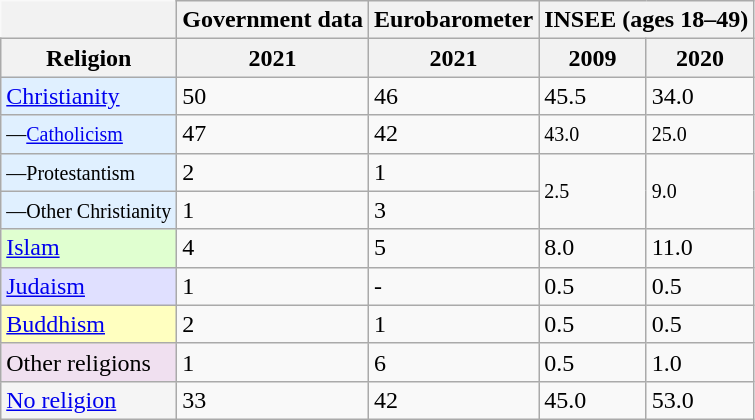<table class="wikitable" style="border:none;">
<tr>
<th style="border:none;"></th>
<th>Government data<br></th>
<th>Eurobarometer<br></th>
<th colspan="2">INSEE (ages 18–49)<br></th>
</tr>
<tr>
<th>Religion</th>
<th>2021</th>
<th>2021</th>
<th>2009</th>
<th>2020</th>
</tr>
<tr>
<td style="background:#E0F0FF;"><a href='#'>Christianity</a></td>
<td>50</td>
<td>46</td>
<td>45.5</td>
<td>34.0</td>
</tr>
<tr>
<td style="background:#E0F0FF;"><small>—<a href='#'>Catholicism</a></small></td>
<td>47</td>
<td>42</td>
<td><small>43.0</small></td>
<td><small>25.0</small></td>
</tr>
<tr>
<td style="background:#E0F0FF;"><small>—Protestantism</small></td>
<td>2</td>
<td>1</td>
<td rowspan="2"><small>2.5</small></td>
<td rowspan="2"><small>9.0</small></td>
</tr>
<tr>
<td style="background:#E0F0FF;"><small>—Other Christianity</small></td>
<td>1</td>
<td>3</td>
</tr>
<tr>
<td style="background:#E0FFD0;"><a href='#'>Islam</a></td>
<td>4</td>
<td>5</td>
<td>8.0</td>
<td>11.0</td>
</tr>
<tr>
<td style="background:#E0E0FF;"><a href='#'>Judaism</a></td>
<td>1</td>
<td>-</td>
<td>0.5</td>
<td>0.5</td>
</tr>
<tr>
<td style="background:#FFFFC0;"><a href='#'>Buddhism</a></td>
<td>2</td>
<td>1</td>
<td>0.5</td>
<td>0.5</td>
</tr>
<tr>
<td style="background:#F0E0F0;">Other religions</td>
<td>1</td>
<td>6</td>
<td>0.5</td>
<td>1.0</td>
</tr>
<tr>
<td style="background:#F5F5F5;"><a href='#'>No religion</a></td>
<td>33</td>
<td>42</td>
<td>45.0</td>
<td>53.0</td>
</tr>
</table>
